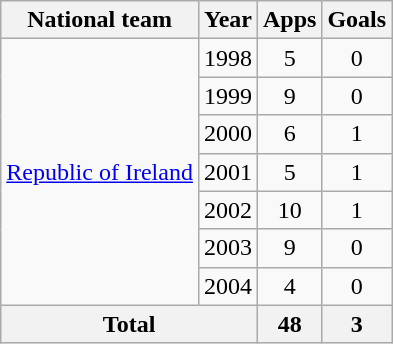<table class="wikitable" style="text-align:center">
<tr>
<th>National team</th>
<th>Year</th>
<th>Apps</th>
<th>Goals</th>
</tr>
<tr>
<td rowspan="7"><a href='#'>Republic of Ireland</a></td>
<td>1998</td>
<td>5</td>
<td>0</td>
</tr>
<tr>
<td>1999</td>
<td>9</td>
<td>0</td>
</tr>
<tr>
<td>2000</td>
<td>6</td>
<td>1</td>
</tr>
<tr>
<td>2001</td>
<td>5</td>
<td>1</td>
</tr>
<tr>
<td>2002</td>
<td>10</td>
<td>1</td>
</tr>
<tr>
<td>2003</td>
<td>9</td>
<td>0</td>
</tr>
<tr>
<td>2004</td>
<td>4</td>
<td>0</td>
</tr>
<tr>
<th colspan="2">Total</th>
<th>48</th>
<th>3</th>
</tr>
</table>
